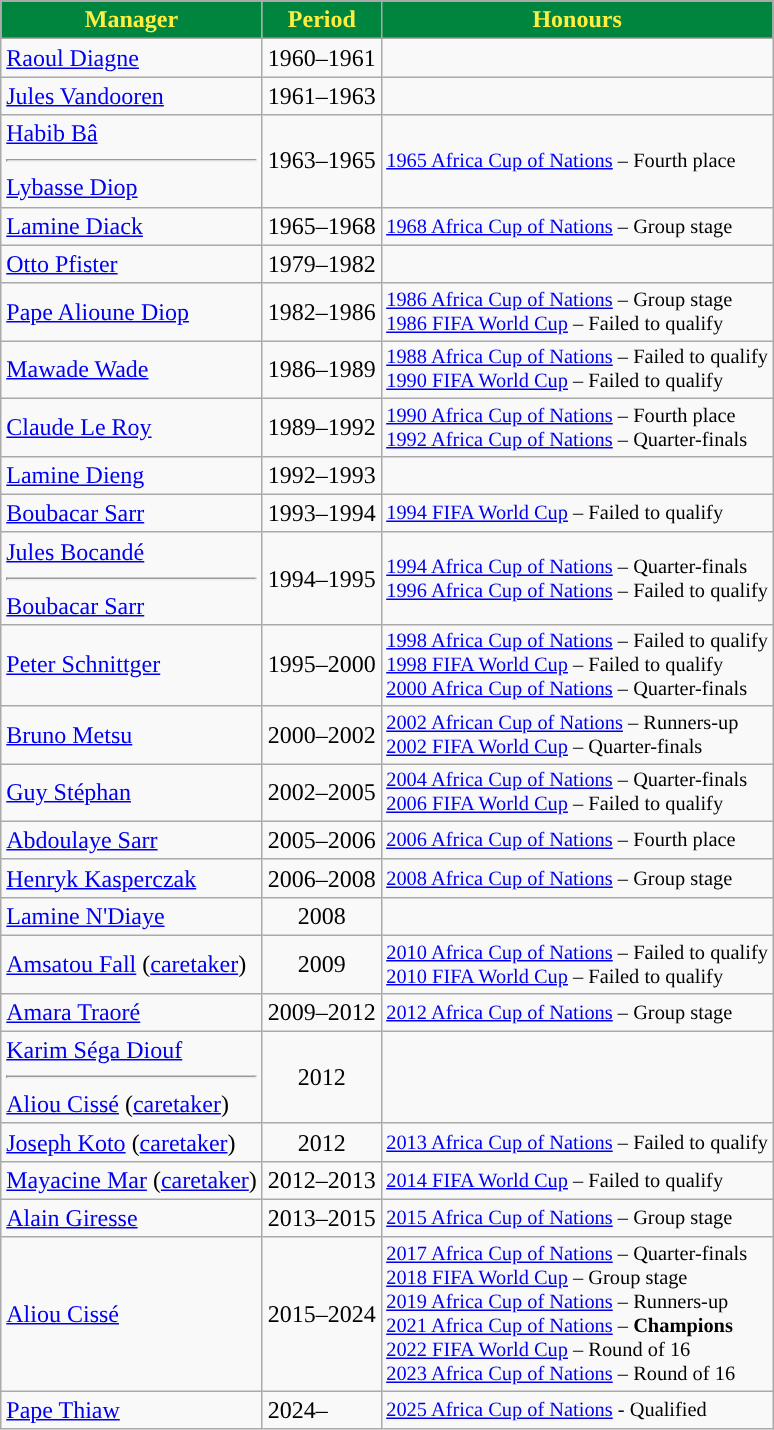<table class="wikitable">
<tr>
<th style="background:#00853F; color:#FDEF42; ">Manager</th>
<th style="background:#00853F; color:#FDEF42; ">Period</th>
<th style="background:#00853F; color:#FDEF42; ">Honours</th>
</tr>
<tr>
<td> <a href='#'>Raoul Diagne</a></td>
<td align="center">1960–1961</td>
<td align="left" style="font-size: 85%"></td>
</tr>
<tr>
<td> <a href='#'>Jules Vandooren</a></td>
<td align="center">1961–1963</td>
<td align="left" style="font-size: 85%"></td>
</tr>
<tr>
<td> <a href='#'>Habib Bâ</a><hr> <a href='#'>Lybasse Diop</a></td>
<td align="center">1963–1965</td>
<td align="left" style="font-size: 85%"> <a href='#'>1965 Africa Cup of Nations</a> – Fourth place</td>
</tr>
<tr>
<td> <a href='#'>Lamine Diack</a></td>
<td align="center">1965–1968</td>
<td align="left" style="font-size: 85%"> <a href='#'>1968 Africa Cup of Nations</a> – Group stage</td>
</tr>
<tr>
<td> <a href='#'>Otto Pfister</a></td>
<td align="center">1979–1982</td>
<td align="left" style="font-size: 85%"></td>
</tr>
<tr>
<td> <a href='#'>Pape Alioune Diop</a></td>
<td align="center">1982–1986</td>
<td align="left" style="font-size: 85%"> <a href='#'>1986 Africa Cup of Nations</a> – Group stage<br> <a href='#'>1986 FIFA World Cup</a> – Failed to qualify</td>
</tr>
<tr>
<td> <a href='#'>Mawade Wade</a></td>
<td align="center">1986–1989</td>
<td align="left" style="font-size: 85%"> <a href='#'>1988 Africa Cup of Nations</a> – Failed to qualify<br> <a href='#'>1990 FIFA World Cup</a> – Failed to qualify</td>
</tr>
<tr>
<td> <a href='#'>Claude Le Roy</a></td>
<td align="center">1989–1992</td>
<td align="left" style="font-size: 85%"> <a href='#'>1990 Africa Cup of Nations</a> – Fourth place<br> <a href='#'>1992 Africa Cup of Nations</a> – Quarter-finals</td>
</tr>
<tr>
<td> <a href='#'>Lamine Dieng</a></td>
<td align="center">1992–1993</td>
<td align="left" style="font-size: 85%"></td>
</tr>
<tr>
<td> <a href='#'>Boubacar Sarr</a></td>
<td align="center">1993–1994</td>
<td align="left" style="font-size: 85%"> <a href='#'>1994 FIFA World Cup</a> – Failed to qualify</td>
</tr>
<tr>
<td> <a href='#'>Jules Bocandé</a><hr> <a href='#'>Boubacar Sarr</a></td>
<td align="center">1994–1995</td>
<td align="left" style="font-size: 85%"> <a href='#'>1994 Africa Cup of Nations</a> – Quarter-finals<br> <a href='#'>1996 Africa Cup of Nations</a> – Failed to qualify</td>
</tr>
<tr>
<td> <a href='#'>Peter Schnittger</a></td>
<td align="center">1995–2000</td>
<td align="left" style="font-size: 85%"> <a href='#'>1998 Africa Cup of Nations</a> – Failed to qualify<br> <a href='#'>1998 FIFA World Cup</a> – Failed to qualify<br> <a href='#'>2000 Africa Cup of Nations</a> – Quarter-finals</td>
</tr>
<tr>
<td> <a href='#'>Bruno Metsu</a></td>
<td align="center">2000–2002</td>
<td align="left" style="font-size: 85%"> <a href='#'>2002 African Cup of Nations</a> – Runners-up<br> <a href='#'>2002 FIFA World Cup</a> – Quarter-finals</td>
</tr>
<tr>
<td> <a href='#'>Guy Stéphan</a></td>
<td align="center">2002–2005</td>
<td align="left" style="font-size: 85%"> <a href='#'>2004 Africa Cup of Nations</a> – Quarter-finals<br> <a href='#'>2006 FIFA World Cup</a> – Failed to qualify</td>
</tr>
<tr>
<td> <a href='#'>Abdoulaye Sarr</a></td>
<td align="center">2005–2006</td>
<td align="left" style="font-size: 85%"> <a href='#'>2006 Africa Cup of Nations</a> – Fourth place</td>
</tr>
<tr>
<td> <a href='#'>Henryk Kasperczak</a></td>
<td align="center">2006–2008</td>
<td align="left" style="font-size: 85%"> <a href='#'>2008 Africa Cup of Nations</a> – Group stage</td>
</tr>
<tr>
<td> <a href='#'>Lamine N'Diaye</a></td>
<td align="center">2008</td>
<td align="left" style="font-size: 85%"></td>
</tr>
<tr>
<td> <a href='#'>Amsatou Fall</a> (<a href='#'>caretaker</a>)</td>
<td align="center">2009</td>
<td align="left" style="font-size: 85%"> <a href='#'>2010 Africa Cup of Nations</a> –  Failed to qualify<br> <a href='#'>2010 FIFA World Cup</a> – Failed to qualify</td>
</tr>
<tr>
<td> <a href='#'>Amara Traoré</a></td>
<td align="center">2009–2012</td>
<td align="left" style="font-size: 85%"> <a href='#'>2012 Africa Cup of Nations</a> – Group stage</td>
</tr>
<tr>
<td> <a href='#'>Karim Séga Diouf</a><hr> <a href='#'>Aliou Cissé</a> (<a href='#'>caretaker</a>)</td>
<td align="center">2012</td>
<td align="left" style="font-size: 85%"></td>
</tr>
<tr>
<td> <a href='#'>Joseph Koto</a> (<a href='#'>caretaker</a>)</td>
<td align="center">2012</td>
<td align="left" style="font-size: 85%"> <a href='#'>2013 Africa Cup of Nations</a> –  Failed to qualify</td>
</tr>
<tr>
<td> <a href='#'>Mayacine Mar</a> (<a href='#'>caretaker</a>)</td>
<td align="center">2012–2013</td>
<td align="left" style="font-size: 85%"> <a href='#'>2014 FIFA World Cup</a> – Failed to qualify</td>
</tr>
<tr>
<td> <a href='#'>Alain Giresse</a></td>
<td align="center">2013–2015</td>
<td align="left" style="font-size: 85%"> <a href='#'>2015 Africa Cup of Nations</a> – Group stage</td>
</tr>
<tr>
<td> <a href='#'>Aliou Cissé</a></td>
<td align="center">2015–2024</td>
<td align="left" style="font-size: 85%"> <a href='#'>2017 Africa Cup of Nations</a> – Quarter-finals<br> <a href='#'>2018 FIFA World Cup</a> – Group stage<br> <a href='#'>2019 Africa Cup of Nations</a> – Runners-up<br> <a href='#'>2021 Africa Cup of Nations</a> – <strong>Champions</strong><br> <a href='#'>2022 FIFA World Cup</a> – Round of 16<br> <a href='#'>2023 Africa Cup of Nations</a> – Round of 16</td>
</tr>
<tr>
<td> <a href='#'>Pape Thiaw</a></td>
<td>2024–</td>
<td align="left" style="font-size: 85%"> <a href='#'>2025 Africa Cup of Nations</a> - Qualified</td>
</tr>
</table>
